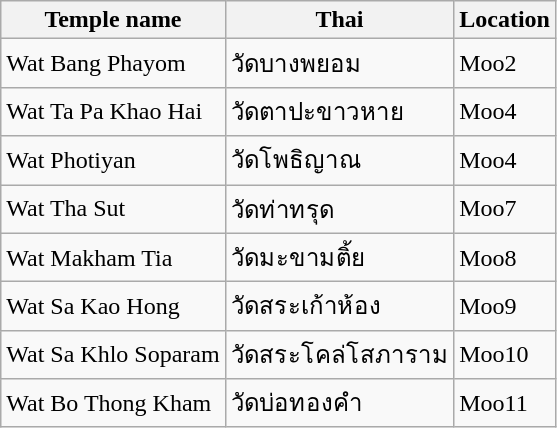<table class="wikitable">
<tr>
<th>Temple name</th>
<th>Thai</th>
<th>Location</th>
</tr>
<tr>
<td>Wat Bang Phayom</td>
<td>วัดบางพยอม</td>
<td>Moo2</td>
</tr>
<tr>
<td>Wat Ta Pa Khao Hai</td>
<td>วัดตาปะขาวหาย</td>
<td>Moo4</td>
</tr>
<tr>
<td>Wat Photiyan</td>
<td>วัดโพธิญาณ</td>
<td>Moo4</td>
</tr>
<tr>
<td>Wat Tha Sut</td>
<td>วัดท่าทรุด</td>
<td>Moo7</td>
</tr>
<tr>
<td>Wat Makham Tia</td>
<td>วัดมะขามติ้ย</td>
<td>Moo8</td>
</tr>
<tr>
<td>Wat Sa Kao Hong</td>
<td>วัดสระเก้าห้อง</td>
<td>Moo9</td>
</tr>
<tr>
<td>Wat Sa Khlo Soparam</td>
<td>วัดสระโคล่โสภาราม</td>
<td>Moo10</td>
</tr>
<tr>
<td>Wat Bo Thong Kham</td>
<td>วัดบ่อทองคำ</td>
<td>Moo11</td>
</tr>
</table>
